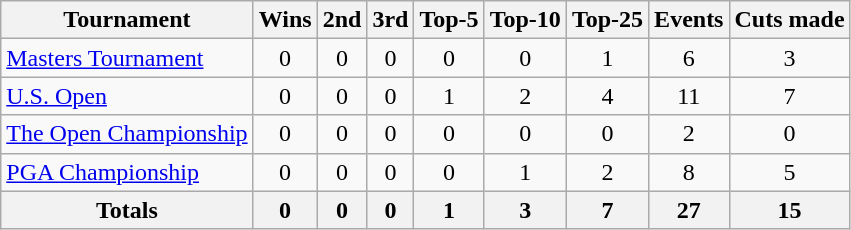<table class=wikitable style=text-align:center>
<tr>
<th>Tournament</th>
<th>Wins</th>
<th>2nd</th>
<th>3rd</th>
<th>Top-5</th>
<th>Top-10</th>
<th>Top-25</th>
<th>Events</th>
<th>Cuts made</th>
</tr>
<tr>
<td align=left><a href='#'>Masters Tournament</a></td>
<td>0</td>
<td>0</td>
<td>0</td>
<td>0</td>
<td>0</td>
<td>1</td>
<td>6</td>
<td>3</td>
</tr>
<tr>
<td align=left><a href='#'>U.S. Open</a></td>
<td>0</td>
<td>0</td>
<td>0</td>
<td>1</td>
<td>2</td>
<td>4</td>
<td>11</td>
<td>7</td>
</tr>
<tr>
<td align=left><a href='#'>The Open Championship</a></td>
<td>0</td>
<td>0</td>
<td>0</td>
<td>0</td>
<td>0</td>
<td>0</td>
<td>2</td>
<td>0</td>
</tr>
<tr>
<td align=left><a href='#'>PGA Championship</a></td>
<td>0</td>
<td>0</td>
<td>0</td>
<td>0</td>
<td>1</td>
<td>2</td>
<td>8</td>
<td>5</td>
</tr>
<tr>
<th>Totals</th>
<th>0</th>
<th>0</th>
<th>0</th>
<th>1</th>
<th>3</th>
<th>7</th>
<th>27</th>
<th>15</th>
</tr>
</table>
